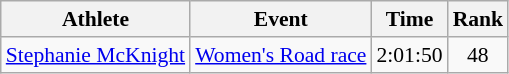<table class=wikitable style="font-size:90%">
<tr>
<th>Athlete</th>
<th>Event</th>
<th>Time</th>
<th>Rank</th>
</tr>
<tr align=center>
<td><a href='#'>Stephanie McKnight</a></td>
<td><a href='#'>Women's Road race</a></td>
<td>2:01:50</td>
<td>48</td>
</tr>
</table>
